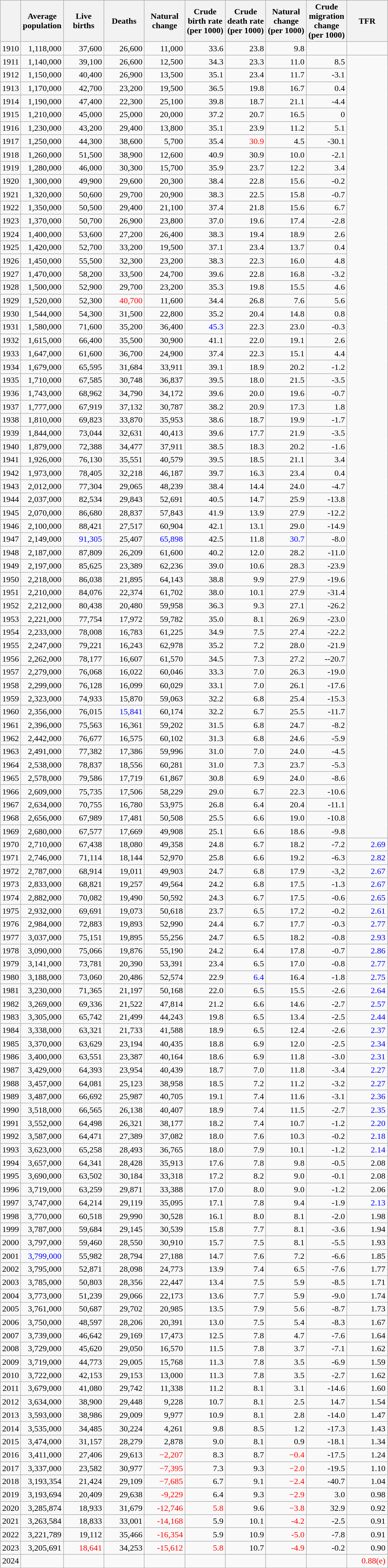<table class="wikitable sortable" style="text-align: right;">
<tr>
<th></th>
<th width="70pt">Average population</th>
<th width="70pt">Live births</th>
<th width="70pt">Deaths</th>
<th width="70pt">Natural change</th>
<th width="70pt">Crude birth rate (per 1000)</th>
<th width="70pt">Crude death rate (per 1000)</th>
<th width="70pt">Natural change (per 1000)</th>
<th width="70pt">Crude migration change (per 1000)</th>
<th width="70pt">TFR</th>
</tr>
<tr>
<td>1910</td>
<td>1,118,000</td>
<td>37,600</td>
<td>26,600</td>
<td>11,000</td>
<td>33.6</td>
<td>23.8</td>
<td>9.8</td>
<td></td>
<td></td>
</tr>
<tr>
<td>1911</td>
<td>1,140,000</td>
<td>39,100</td>
<td>26,600</td>
<td>12,500</td>
<td>34.3</td>
<td>23.3</td>
<td>11.0</td>
<td>8.5</td>
</tr>
<tr>
<td>1912</td>
<td>1,150,000</td>
<td>40,400</td>
<td>26,900</td>
<td>13,500</td>
<td>35.1</td>
<td>23.4</td>
<td>11.7</td>
<td>-3.1</td>
</tr>
<tr>
<td>1913</td>
<td>1,170,000</td>
<td>42,700</td>
<td>23,200</td>
<td>19,500</td>
<td>36.5</td>
<td>19.8</td>
<td>16.7</td>
<td>0.4</td>
</tr>
<tr>
<td>1914</td>
<td>1,190,000</td>
<td>47,400</td>
<td>22,300</td>
<td>25,100</td>
<td>39.8</td>
<td>18.7</td>
<td>21.1</td>
<td>-4.4</td>
</tr>
<tr>
<td>1915</td>
<td>1,210,000</td>
<td>45,000</td>
<td>25,000</td>
<td>20,000</td>
<td>37.2</td>
<td>20.7</td>
<td>16.5</td>
<td>0</td>
</tr>
<tr>
<td>1916</td>
<td>1,230,000</td>
<td>43,200</td>
<td>29,400</td>
<td>13,800</td>
<td>35.1</td>
<td>23.9</td>
<td>11.2</td>
<td>5.1</td>
</tr>
<tr>
<td>1917</td>
<td>1,250,000</td>
<td>44,300</td>
<td>38,600</td>
<td>5,700</td>
<td>35.4</td>
<td style="color:red">30.9</td>
<td>4.5</td>
<td>-30.1</td>
</tr>
<tr>
<td>1918</td>
<td>1,260,000</td>
<td>51,500</td>
<td>38,900</td>
<td>12,600</td>
<td>40.9</td>
<td>30.9</td>
<td>10.0</td>
<td>-2.1</td>
</tr>
<tr>
<td>1919</td>
<td>1,280,000</td>
<td>46,000</td>
<td>30,300</td>
<td>15,700</td>
<td>35.9</td>
<td>23.7</td>
<td>12.2</td>
<td>3.4</td>
</tr>
<tr>
<td>1920</td>
<td>1,300,000</td>
<td>49,900</td>
<td>29,600</td>
<td>20,300</td>
<td>38.4</td>
<td>22.8</td>
<td>15.6</td>
<td>-0.2</td>
</tr>
<tr>
<td>1921</td>
<td>1,320,000</td>
<td>50,600</td>
<td>29,700</td>
<td>20,900</td>
<td>38.3</td>
<td>22.5</td>
<td>15.8</td>
<td>-0.7</td>
</tr>
<tr>
<td>1922</td>
<td>1,350,000</td>
<td>50,500</td>
<td>29,400</td>
<td>21,100</td>
<td>37.4</td>
<td>21.8</td>
<td>15.6</td>
<td>6.7</td>
</tr>
<tr>
<td>1923</td>
<td>1,370,000</td>
<td>50,700</td>
<td>26,900</td>
<td>23,800</td>
<td>37.0</td>
<td>19.6</td>
<td>17.4</td>
<td>-2.8</td>
</tr>
<tr>
<td>1924</td>
<td>1,400,000</td>
<td>53,600</td>
<td>27,200</td>
<td>26,400</td>
<td>38.3</td>
<td>19.4</td>
<td>18.9</td>
<td>2.6</td>
</tr>
<tr>
<td>1925</td>
<td>1,420,000</td>
<td>52,700</td>
<td>33,200</td>
<td>19,500</td>
<td>37.1</td>
<td>23.4</td>
<td>13.7</td>
<td>0.4</td>
</tr>
<tr>
<td>1926</td>
<td>1,450,000</td>
<td>55,500</td>
<td>32,300</td>
<td>23,200</td>
<td>38.3</td>
<td>22.3</td>
<td>16.0</td>
<td>4.8</td>
</tr>
<tr>
<td>1927</td>
<td>1,470,000</td>
<td>58,200</td>
<td>33,500</td>
<td>24,700</td>
<td>39.6</td>
<td>22.8</td>
<td>16.8</td>
<td>-3.2</td>
</tr>
<tr>
<td>1928</td>
<td>1,500,000</td>
<td>52,900</td>
<td>29,700</td>
<td>23,200</td>
<td>35.3</td>
<td>19.8</td>
<td>15.5</td>
<td>4.6</td>
</tr>
<tr>
<td>1929</td>
<td>1,520,000</td>
<td>52,300</td>
<td style="color:red">40,700</td>
<td>11,600</td>
<td>34.4</td>
<td>26.8</td>
<td>7.6</td>
<td>5.6</td>
</tr>
<tr>
<td>1930</td>
<td>1,544,000</td>
<td>54,300</td>
<td>31,500</td>
<td>22,800</td>
<td>35.2</td>
<td>20.4</td>
<td>14.8</td>
<td>0.8</td>
</tr>
<tr>
<td>1931</td>
<td>1,580,000</td>
<td>71,600</td>
<td>35,200</td>
<td>36,400</td>
<td style="color:blue">45.3</td>
<td>22.3</td>
<td>23.0</td>
<td>-0.3</td>
</tr>
<tr>
<td>1932</td>
<td>1,615,000</td>
<td>66,400</td>
<td>35,500</td>
<td>30,900</td>
<td>41.1</td>
<td>22.0</td>
<td>19.1</td>
<td>2.6</td>
</tr>
<tr>
<td>1933</td>
<td>1,647,000</td>
<td>61,600</td>
<td>36,700</td>
<td>24,900</td>
<td>37.4</td>
<td>22.3</td>
<td>15.1</td>
<td>4.4</td>
</tr>
<tr>
<td>1934</td>
<td>1,679,000</td>
<td>65,595</td>
<td>31,684</td>
<td>33,911</td>
<td>39.1</td>
<td>18.9</td>
<td>20.2</td>
<td>-1.2</td>
</tr>
<tr>
<td>1935</td>
<td>1,710,000</td>
<td>67,585</td>
<td>30,748</td>
<td>36,837</td>
<td>39.5</td>
<td>18.0</td>
<td>21.5</td>
<td>-3.5</td>
</tr>
<tr>
<td>1936</td>
<td>1,743,000</td>
<td>68,962</td>
<td>34,790</td>
<td>34,172</td>
<td>39.6</td>
<td>20.0</td>
<td>19.6</td>
<td>-0.7</td>
</tr>
<tr>
<td>1937</td>
<td>1,777,000</td>
<td>67,919</td>
<td>37,132</td>
<td>30,787</td>
<td>38.2</td>
<td>20.9</td>
<td>17.3</td>
<td>1.8</td>
</tr>
<tr>
<td>1938</td>
<td>1,810,000</td>
<td>69,823</td>
<td>33,870</td>
<td>35,953</td>
<td>38.6</td>
<td>18.7</td>
<td>19.9</td>
<td>-1.7</td>
</tr>
<tr>
<td>1939</td>
<td>1,844,000</td>
<td>73,044</td>
<td>32,631</td>
<td>40,413</td>
<td>39.6</td>
<td>17.7</td>
<td>21.9</td>
<td>-3.5</td>
</tr>
<tr>
<td>1940</td>
<td>1,879,000</td>
<td>72,388</td>
<td>34,477</td>
<td>37,911</td>
<td>38.5</td>
<td>18.3</td>
<td>20.2</td>
<td>-1.6</td>
</tr>
<tr>
<td>1941</td>
<td>1,926,000</td>
<td>76,130</td>
<td>35,551</td>
<td>40,579</td>
<td>39.5</td>
<td>18.5</td>
<td>21.1</td>
<td>3.4</td>
</tr>
<tr>
<td>1942</td>
<td>1,973,000</td>
<td>78,405</td>
<td>32,218</td>
<td>46,187</td>
<td>39.7</td>
<td>16.3</td>
<td>23.4</td>
<td>0.4</td>
</tr>
<tr>
<td>1943</td>
<td>2,012,000</td>
<td>77,304</td>
<td>29,065</td>
<td>48,239</td>
<td>38.4</td>
<td>14.4</td>
<td>24.0</td>
<td>-4.7</td>
</tr>
<tr>
<td>1944</td>
<td>2,037,000</td>
<td>82,534</td>
<td>29,843</td>
<td>52,691</td>
<td>40.5</td>
<td>14.7</td>
<td>25.9</td>
<td>-13.8</td>
</tr>
<tr>
<td>1945</td>
<td>2,070,000</td>
<td>86,680</td>
<td>28,837</td>
<td>57,843</td>
<td>41.9</td>
<td>13.9</td>
<td>27.9</td>
<td>-12.2</td>
</tr>
<tr>
<td>1946</td>
<td>2,100,000</td>
<td>88,421</td>
<td>27,517</td>
<td>60,904</td>
<td>42.1</td>
<td>13.1</td>
<td>29.0</td>
<td>-14.9</td>
</tr>
<tr>
<td>1947</td>
<td>2,149,000</td>
<td style="color:blue">91,305</td>
<td>25,407</td>
<td style="color:blue">65,898</td>
<td>42.5</td>
<td>11.8</td>
<td style="color:blue">30.7</td>
<td>-8.0</td>
</tr>
<tr>
<td>1948</td>
<td>2,187,000</td>
<td>87,809</td>
<td>26,209</td>
<td>61,600</td>
<td>40.2</td>
<td>12.0</td>
<td>28.2</td>
<td>-11.0</td>
</tr>
<tr>
<td>1949</td>
<td>2,197,000</td>
<td>85,625</td>
<td>23,389</td>
<td>62,236</td>
<td>39.0</td>
<td>10.6</td>
<td>28.3</td>
<td>-23.9</td>
</tr>
<tr>
<td>1950</td>
<td>2,218,000</td>
<td>86,038</td>
<td>21,895</td>
<td>64,143</td>
<td>38.8</td>
<td>9.9</td>
<td>27.9</td>
<td>-19.6</td>
</tr>
<tr>
<td>1951</td>
<td>2,210,000</td>
<td>84,076</td>
<td>22,374</td>
<td>61,702</td>
<td>38.0</td>
<td>10.1</td>
<td>27.9</td>
<td>-31.4</td>
</tr>
<tr>
<td>1952</td>
<td>2,212,000</td>
<td>80,438</td>
<td>20,480</td>
<td>59,958</td>
<td>36.3</td>
<td>9.3</td>
<td>27.1</td>
<td>-26.2</td>
</tr>
<tr>
<td>1953</td>
<td>2,221,000</td>
<td>77,754</td>
<td>17,972</td>
<td>59,782</td>
<td>35.0</td>
<td>8.1</td>
<td>26.9</td>
<td>-23.0</td>
</tr>
<tr>
<td>1954</td>
<td>2,233,000</td>
<td>78,008</td>
<td>16,783</td>
<td>61,225</td>
<td>34.9</td>
<td>7.5</td>
<td>27.4</td>
<td>-22.2</td>
</tr>
<tr>
<td>1955</td>
<td>2,247,000</td>
<td>79,221</td>
<td>16,243</td>
<td>62,978</td>
<td>35.2</td>
<td>7.2</td>
<td>28.0</td>
<td>-21.9</td>
</tr>
<tr>
<td>1956</td>
<td>2,262,000</td>
<td>78,177</td>
<td>16,607</td>
<td>61,570</td>
<td>34.5</td>
<td>7.3</td>
<td>27.2</td>
<td>--20.7</td>
</tr>
<tr>
<td>1957</td>
<td>2,279,000</td>
<td>76,068</td>
<td>16,022</td>
<td>60,046</td>
<td>33.3</td>
<td>7.0</td>
<td>26.3</td>
<td>-19.0</td>
</tr>
<tr>
<td>1958</td>
<td>2,299,000</td>
<td>76,128</td>
<td>16,099</td>
<td>60,029</td>
<td>33.1</td>
<td>7.0</td>
<td>26.1</td>
<td>-17.6</td>
</tr>
<tr>
<td>1959</td>
<td>2,323,000</td>
<td>74,933</td>
<td>15,870</td>
<td>59,063</td>
<td>32.2</td>
<td>6.8</td>
<td>25.4</td>
<td>-15.3</td>
</tr>
<tr>
<td>1960</td>
<td>2,356,000</td>
<td>76,015</td>
<td style="color:blue">15,841</td>
<td>60,174</td>
<td>32.2</td>
<td>6.7</td>
<td>25.5</td>
<td>-11.7</td>
</tr>
<tr>
<td>1961</td>
<td>2,396,000</td>
<td>75,563</td>
<td>16,361</td>
<td>59,202</td>
<td>31.5</td>
<td>6.8</td>
<td>24.7</td>
<td>-8.2</td>
</tr>
<tr>
<td>1962</td>
<td>2,442,000</td>
<td>76,677</td>
<td>16,575</td>
<td>60,102</td>
<td>31.3</td>
<td>6.8</td>
<td>24.6</td>
<td>-5.9</td>
</tr>
<tr>
<td>1963</td>
<td>2,491,000</td>
<td>77,382</td>
<td>17,386</td>
<td>59,996</td>
<td>31.0</td>
<td>7.0</td>
<td>24.0</td>
<td>-4.5</td>
</tr>
<tr>
<td>1964</td>
<td>2,538,000</td>
<td>78,837</td>
<td>18,556</td>
<td>60,281</td>
<td>31.0</td>
<td>7.3</td>
<td>23.7</td>
<td>-5.3</td>
</tr>
<tr>
<td>1965</td>
<td>2,578,000</td>
<td>79,586</td>
<td>17,719</td>
<td>61,867</td>
<td>30.8</td>
<td>6.9</td>
<td>24.0</td>
<td>-8.6</td>
</tr>
<tr>
<td>1966</td>
<td>2,609,000</td>
<td>75,735</td>
<td>17,506</td>
<td>58,229</td>
<td>29.0</td>
<td>6.7</td>
<td>22.3</td>
<td>-10.6</td>
</tr>
<tr>
<td>1967</td>
<td>2,634,000</td>
<td>70,755</td>
<td>16,780</td>
<td>53,975</td>
<td>26.8</td>
<td>6.4</td>
<td>20.4</td>
<td>-11.1</td>
</tr>
<tr>
<td>1968</td>
<td>2,656,000</td>
<td>67,989</td>
<td>17,481</td>
<td>50,508</td>
<td>25.5</td>
<td>6.6</td>
<td>19.0</td>
<td>-10.8</td>
</tr>
<tr>
<td>1969</td>
<td>2,680,000</td>
<td>67,577</td>
<td>17,669</td>
<td>49,908</td>
<td>25.1</td>
<td>6.6</td>
<td>18.6</td>
<td>-9.8</td>
</tr>
<tr>
<td>1970</td>
<td>2,710,000</td>
<td>67,438</td>
<td>18,080</td>
<td>49,358</td>
<td>24.8</td>
<td>6.7</td>
<td>18.2</td>
<td>-7.2</td>
<td style="color: blue">2.69</td>
</tr>
<tr>
<td>1971</td>
<td>2,746,000</td>
<td>71,114</td>
<td>18,144</td>
<td>52,970</td>
<td>25.8</td>
<td>6.6</td>
<td>19.2</td>
<td>-6.3</td>
<td style="color: blue">2.82</td>
</tr>
<tr>
<td>1972</td>
<td>2,787,000</td>
<td>68,914</td>
<td>19,011</td>
<td>49,903</td>
<td>24.7</td>
<td>6.8</td>
<td>17.9</td>
<td>-3,2</td>
<td style="color: blue">2.67</td>
</tr>
<tr>
<td>1973</td>
<td>2,833,000</td>
<td>68,821</td>
<td>19,257</td>
<td>49,564</td>
<td>24.2</td>
<td>6.8</td>
<td>17.5</td>
<td>-1.3</td>
<td style="color: blue">2.67</td>
</tr>
<tr>
<td>1974</td>
<td>2,882,000</td>
<td>70,082</td>
<td>19,490</td>
<td>50,592</td>
<td>24.3</td>
<td>6.7</td>
<td>17.5</td>
<td>-0.6</td>
<td style="color: blue">2.65</td>
</tr>
<tr>
<td>1975</td>
<td>2,932,000</td>
<td>69,691</td>
<td>19,073</td>
<td>50,618</td>
<td>23.7</td>
<td>6.5</td>
<td>17.2</td>
<td>-0.2</td>
<td style="color: blue">2.61</td>
</tr>
<tr>
<td>1976</td>
<td>2,984,000</td>
<td>72,883</td>
<td>19,893</td>
<td>52,990</td>
<td>24.4</td>
<td>6.7</td>
<td>17.7</td>
<td>-0.3</td>
<td style="color: blue">2.77</td>
</tr>
<tr>
<td>1977</td>
<td>3,037,000</td>
<td>75,151</td>
<td>19,895</td>
<td>55,256</td>
<td>24.7</td>
<td>6.5</td>
<td>18.2</td>
<td>-0.8</td>
<td style="color: blue">2.93</td>
</tr>
<tr>
<td>1978</td>
<td>3,090,000</td>
<td>75,066</td>
<td>19,876</td>
<td>55,190</td>
<td>24.2</td>
<td>6.4</td>
<td>17.8</td>
<td>-0.7</td>
<td style="color: blue">2.86</td>
</tr>
<tr>
<td>1979</td>
<td>3,141,000</td>
<td>73,781</td>
<td>20,390</td>
<td>53,391</td>
<td>23.4</td>
<td>6.5</td>
<td>17.0</td>
<td>-0.8</td>
<td style="color: blue">2.77</td>
</tr>
<tr>
<td>1980</td>
<td>3,188,000</td>
<td>73,060</td>
<td>20,486</td>
<td>52,574</td>
<td>22.9</td>
<td style="color:blue">6.4</td>
<td>16.4</td>
<td>-1.8</td>
<td style="color: blue">2.75</td>
</tr>
<tr>
<td>1981</td>
<td>3,230,000</td>
<td>71,365</td>
<td>21,197</td>
<td>50,168</td>
<td>22.0</td>
<td>6.5</td>
<td>15.5</td>
<td>-2.6</td>
<td style="color: blue">2.64</td>
</tr>
<tr>
<td>1982</td>
<td>3,269,000</td>
<td>69,336</td>
<td>21,522</td>
<td>47,814</td>
<td>21.2</td>
<td>6.6</td>
<td>14.6</td>
<td>-2.7</td>
<td style="color: blue">2.57</td>
</tr>
<tr>
<td>1983</td>
<td>3,305,000</td>
<td>65,742</td>
<td>21,499</td>
<td>44,243</td>
<td>19.8</td>
<td>6.5</td>
<td>13.4</td>
<td>-2.5</td>
<td style="color: blue">2.44</td>
</tr>
<tr>
<td>1984</td>
<td>3,338,000</td>
<td>63,321</td>
<td>21,733</td>
<td>41,588</td>
<td>18.9</td>
<td>6.5</td>
<td>12.4</td>
<td>-2.6</td>
<td style="color: blue">2.37</td>
</tr>
<tr>
<td>1985</td>
<td>3,370,000</td>
<td>63,629</td>
<td>23,194</td>
<td>40,435</td>
<td>18.8</td>
<td>6.9</td>
<td>12.0</td>
<td>-2.5</td>
<td style="color: blue">2.34</td>
</tr>
<tr>
<td>1986</td>
<td>3,400,000</td>
<td>63,551</td>
<td>23,387</td>
<td>40,164</td>
<td>18.6</td>
<td>6.9</td>
<td>11.8</td>
<td>-3.0</td>
<td style="color: blue">2.31</td>
</tr>
<tr>
<td>1987</td>
<td>3,429,000</td>
<td>64,393</td>
<td>23,954</td>
<td>40,439</td>
<td>18.7</td>
<td>7.0</td>
<td>11.8</td>
<td>-3.4</td>
<td style="color: blue">2.27</td>
</tr>
<tr>
<td>1988</td>
<td>3,457,000</td>
<td>64,081</td>
<td>25,123</td>
<td>38,958</td>
<td>18.5</td>
<td>7.2</td>
<td>11.2</td>
<td>-3.2</td>
<td style="color: blue">2.27</td>
</tr>
<tr>
<td>1989</td>
<td>3,487,000</td>
<td>66,692</td>
<td>25,987</td>
<td>40,705</td>
<td>19.1</td>
<td>7.4</td>
<td>11.6</td>
<td>-3.1</td>
<td style="color: blue">2.36</td>
</tr>
<tr>
<td>1990</td>
<td>3,518,000</td>
<td>66,565</td>
<td>26,138</td>
<td>40,407</td>
<td>18.9</td>
<td>7.4</td>
<td>11.5</td>
<td>-2.7</td>
<td style="color: blue">2.35</td>
</tr>
<tr>
<td>1991</td>
<td>3,552,000</td>
<td>64,498</td>
<td>26,321</td>
<td>38,177</td>
<td>18.2</td>
<td>7.4</td>
<td>10.7</td>
<td>-1.2</td>
<td style="color: blue">2.20</td>
</tr>
<tr>
<td>1992</td>
<td>3,587,000</td>
<td>64,471</td>
<td>27,389</td>
<td>37,082</td>
<td>18.0</td>
<td>7.6</td>
<td>10.3</td>
<td>-0.2</td>
<td style="color: blue">2.18</td>
</tr>
<tr>
<td>1993</td>
<td>3,623,000</td>
<td>65,258</td>
<td>28,493</td>
<td>36,765</td>
<td>18.0</td>
<td>7.9</td>
<td>10.1</td>
<td>-1.2</td>
<td style="color: blue">2.14</td>
</tr>
<tr>
<td>1994</td>
<td>3,657,000</td>
<td>64,341</td>
<td>28,428</td>
<td>35,913</td>
<td>17.6</td>
<td>7.8</td>
<td>9.8</td>
<td>-0.5</td>
<td>2.08</td>
</tr>
<tr>
<td>1995</td>
<td>3,690,000</td>
<td>63,502</td>
<td>30,184</td>
<td>33,318</td>
<td>17.2</td>
<td>8.2</td>
<td>9.0</td>
<td>-0.1</td>
<td>2.08</td>
</tr>
<tr>
<td>1996</td>
<td>3,719,000</td>
<td>63,259</td>
<td>29,871</td>
<td>33,388</td>
<td>17.0</td>
<td>8.0</td>
<td>9.0</td>
<td>-1.2</td>
<td>2.06</td>
</tr>
<tr>
<td>1997</td>
<td>3,747,000</td>
<td>64,214</td>
<td>29,119</td>
<td>35,095</td>
<td>17.1</td>
<td>7.8</td>
<td>9.4</td>
<td>-1.9</td>
<td style="color: blue">2.13</td>
</tr>
<tr>
<td>1998</td>
<td>3,770,000</td>
<td>60,518</td>
<td>29,990</td>
<td>30,528</td>
<td>16.1</td>
<td>8.0</td>
<td>8.1</td>
<td>-2.0</td>
<td>1.98</td>
</tr>
<tr>
<td>1999</td>
<td>3,787,000</td>
<td>59,684</td>
<td>29,145</td>
<td>30,539</td>
<td>15.8</td>
<td>7.7</td>
<td>8.1</td>
<td>-3.6</td>
<td>1.94</td>
</tr>
<tr>
<td>2000</td>
<td>3,797,000</td>
<td>59,460</td>
<td>28,550</td>
<td>30,910</td>
<td>15.7</td>
<td>7.5</td>
<td>8.1</td>
<td>-5.5</td>
<td>1.93</td>
</tr>
<tr>
<td>2001</td>
<td style="color: blue">3,799,000</td>
<td>55,982</td>
<td>28,794</td>
<td>27,188</td>
<td>14.7</td>
<td>7.6</td>
<td>7.2</td>
<td>-6.6</td>
<td>1.85</td>
</tr>
<tr>
<td>2002</td>
<td>3,795,000</td>
<td>52,871</td>
<td>28,098</td>
<td>24,773</td>
<td>13.9</td>
<td>7.4</td>
<td>6.5</td>
<td>-7.6</td>
<td>1.77</td>
</tr>
<tr>
<td>2003</td>
<td>3,785,000</td>
<td>50,803</td>
<td>28,356</td>
<td>22,447</td>
<td>13.4</td>
<td>7.5</td>
<td>5.9</td>
<td>-8.5</td>
<td>1.71</td>
</tr>
<tr>
<td>2004</td>
<td>3,773,000</td>
<td>51,239</td>
<td>29,066</td>
<td>22,173</td>
<td>13.6</td>
<td>7.7</td>
<td>5.9</td>
<td>-9.0</td>
<td>1.74</td>
</tr>
<tr>
<td>2005</td>
<td>3,761,000</td>
<td>50,687</td>
<td>29,702</td>
<td>20,985</td>
<td>13.5</td>
<td>7.9</td>
<td>5.6</td>
<td>-8.7</td>
<td>1.73</td>
</tr>
<tr>
<td>2006</td>
<td>3,750,000</td>
<td>48,597</td>
<td>28,206</td>
<td>20,391</td>
<td>13.0</td>
<td>7.5</td>
<td>5.4</td>
<td>-8.3</td>
<td>1.67</td>
</tr>
<tr>
<td>2007</td>
<td>3,739,000</td>
<td>46,642</td>
<td>29,169</td>
<td>17,473</td>
<td>12.5</td>
<td>7.8</td>
<td>4.7</td>
<td>-7.6</td>
<td>1.64</td>
</tr>
<tr>
<td>2008</td>
<td>3,729,000</td>
<td>45,620</td>
<td>29,050</td>
<td>16,570</td>
<td>11.5</td>
<td>7.8</td>
<td>3.7</td>
<td>-7.1</td>
<td>1.62</td>
</tr>
<tr>
<td>2009</td>
<td>3,719,000</td>
<td>44,773</td>
<td>29,005</td>
<td>15,768</td>
<td>11.3</td>
<td>7.8</td>
<td>3.5</td>
<td>-6.9</td>
<td>1.59</td>
</tr>
<tr>
<td>2010</td>
<td>3,722,000</td>
<td>42,153</td>
<td>29,153</td>
<td>13,000</td>
<td>11.3</td>
<td>7.8</td>
<td>3.5</td>
<td>-2.7</td>
<td>1.62</td>
</tr>
<tr>
<td>2011</td>
<td>3,679,000</td>
<td>41,080</td>
<td>29,742</td>
<td>11,338</td>
<td>11.2</td>
<td>8.1</td>
<td>3.1</td>
<td>-14.6</td>
<td>1.60</td>
</tr>
<tr>
<td>2012</td>
<td>3,634,000</td>
<td>38,900</td>
<td>29,448</td>
<td>9,228</td>
<td>10.7</td>
<td>8.1</td>
<td>2.5</td>
<td>14.7</td>
<td>1.54</td>
</tr>
<tr>
<td>2013</td>
<td>3,593,000</td>
<td>38,986</td>
<td>29,009</td>
<td>9,977</td>
<td>10.9</td>
<td>8.1</td>
<td>2.8</td>
<td>-14.0</td>
<td>1.47</td>
</tr>
<tr>
<td>2014</td>
<td>3,535,000</td>
<td>34,485</td>
<td>30,224</td>
<td>4,261</td>
<td>9.8</td>
<td>8.5</td>
<td>1.2</td>
<td>-17.3</td>
<td>1.43</td>
</tr>
<tr>
<td>2015</td>
<td>3,474,000</td>
<td>31,157</td>
<td>28,279</td>
<td>2,878</td>
<td>9.0</td>
<td>8.1</td>
<td>0.9</td>
<td>-18.1</td>
<td>1.34</td>
</tr>
<tr>
<td>2016</td>
<td>3,411,000</td>
<td>27,406</td>
<td>29,613</td>
<td style="color: red">−2,207</td>
<td>8.3</td>
<td>8.7</td>
<td style="color: red">−0.4</td>
<td>-17.5</td>
<td>1.24</td>
</tr>
<tr>
<td>2017</td>
<td>3,337,000</td>
<td>23,582</td>
<td>30,977</td>
<td style="color: red">−7,395</td>
<td>7.3</td>
<td>9.3</td>
<td style="color: red">−2.0</td>
<td>-19.5</td>
<td>1.10</td>
</tr>
<tr>
<td>2018</td>
<td>3,193,354</td>
<td>21,424</td>
<td>29,109</td>
<td style="color: red">−7,685</td>
<td>6.7</td>
<td>9.1</td>
<td style="color: red">−2.4</td>
<td>-40.7</td>
<td>1.04</td>
</tr>
<tr>
<td>2019</td>
<td>3,193,694</td>
<td>20,409</td>
<td>29,638</td>
<td style="color: red">-9,229</td>
<td>6.4</td>
<td>9.3</td>
<td style="color: red">−2.9</td>
<td>3.0</td>
<td>0.98</td>
</tr>
<tr>
<td>2020</td>
<td>3,285,874</td>
<td>18,933</td>
<td>31,679</td>
<td style="color: red">-12,746</td>
<td style="color:red">5.8</td>
<td>9.6</td>
<td style="color: red">−3.8</td>
<td>32.9</td>
<td>0.92</td>
</tr>
<tr>
<td>2021</td>
<td>3,263,584</td>
<td>18,833</td>
<td>33,001</td>
<td style="color: red">-14,168</td>
<td>5.9</td>
<td>10.1</td>
<td style="color: red">-4.2</td>
<td>-2.5</td>
<td>0.91</td>
</tr>
<tr>
<td>2022</td>
<td>3,221,789</td>
<td>19,112</td>
<td>35,466</td>
<td style="color: red">-16,354</td>
<td>5.9</td>
<td>10.9</td>
<td style="color: red">-5.0</td>
<td>-7.8</td>
<td>0.91</td>
</tr>
<tr>
<td>2023</td>
<td>3,205,691</td>
<td style="color:red">18,641</td>
<td>34,253</td>
<td style="color: red">-15,612</td>
<td style="color: red">5.8</td>
<td>10.7</td>
<td style="color: red">-4.9</td>
<td>-0.2</td>
<td>0.90</td>
</tr>
<tr>
<td>2024</td>
<td></td>
<td></td>
<td></td>
<td></td>
<td></td>
<td></td>
<td></td>
<td></td>
<td style="color: red">0.88(e)</td>
</tr>
<tr>
</tr>
</table>
